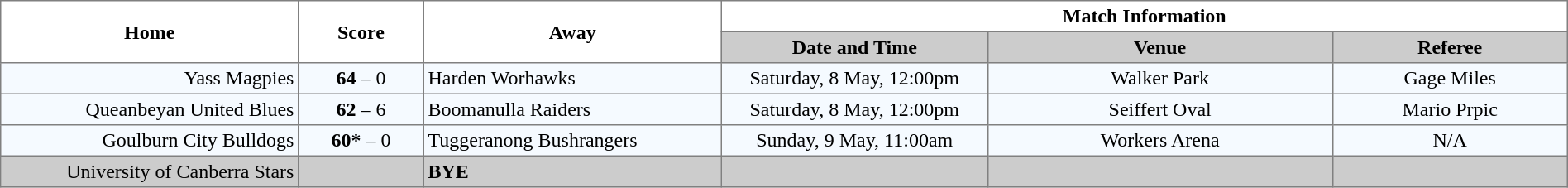<table border="1" cellpadding="3" cellspacing="0" width="100%" style="border-collapse:collapse;  text-align:center;">
<tr>
<th rowspan="2" width="19%">Home</th>
<th rowspan="2" width="8%">Score</th>
<th rowspan="2" width="19%">Away</th>
<th colspan="3">Match Information</th>
</tr>
<tr bgcolor="#CCCCCC">
<th width="17%">Date and Time</th>
<th width="22%">Venue</th>
<th width="50%">Referee</th>
</tr>
<tr style="text-align:center; background:#f5faff;">
<td align="right">Yass Magpies </td>
<td><strong>64</strong> – 0</td>
<td align="left"> Harden Worhawks</td>
<td>Saturday, 8 May, 12:00pm</td>
<td>Walker Park</td>
<td>Gage Miles</td>
</tr>
<tr style="text-align:center; background:#f5faff;">
<td align="right">Queanbeyan United Blues </td>
<td><strong>62</strong> – 6</td>
<td align="left"> Boomanulla Raiders</td>
<td>Saturday, 8 May, 12:00pm</td>
<td>Seiffert Oval</td>
<td>Mario Prpic</td>
</tr>
<tr style="text-align:center; background:#f5faff;">
<td align="right">Goulburn City Bulldogs </td>
<td><strong>60*</strong> – 0</td>
<td align="left"> Tuggeranong Bushrangers</td>
<td>Sunday, 9 May, 11:00am</td>
<td>Workers Arena</td>
<td>N/A</td>
</tr>
<tr style="text-align:center; background:#CCCCCC;">
<td align="right">University of Canberra Stars </td>
<td></td>
<td align="left"><strong>BYE</strong></td>
<td></td>
<td></td>
<td></td>
</tr>
</table>
